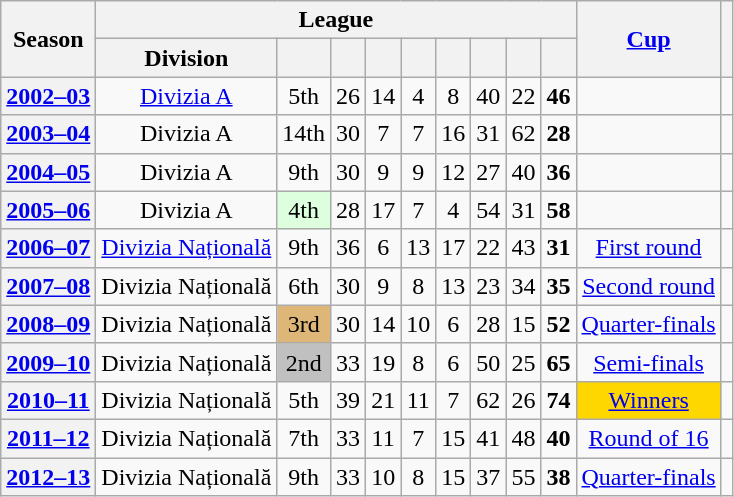<table class="wikitable plainrowheaders" style="text-align: center;">
<tr>
<th rowspan=2 scope=col>Season</th>
<th colspan=9>League</th>
<th rowspan=2 scope=col><a href='#'>Cup</a></th>
<th rowspan=2 scope=col></th>
</tr>
<tr>
<th scope=col>Division</th>
<th scope=col></th>
<th scope=col></th>
<th scope=col></th>
<th scope=col></th>
<th scope=col></th>
<th scope=col></th>
<th scope=col></th>
<th scope=col></th>
</tr>
<tr>
<th scope="row"><a href='#'>2002–03</a></th>
<td><a href='#'>Divizia A</a></td>
<td>5th</td>
<td>26</td>
<td>14</td>
<td>4</td>
<td>8</td>
<td>40</td>
<td>22</td>
<td><strong>46</strong></td>
<td></td>
<td></td>
</tr>
<tr>
<th scope="row"><a href='#'>2003–04</a></th>
<td>Divizia A</td>
<td>14th</td>
<td>30</td>
<td>7</td>
<td>7</td>
<td>16</td>
<td>31</td>
<td>62</td>
<td><strong>28</strong></td>
<td></td>
<td></td>
</tr>
<tr>
<th scope="row"><a href='#'>2004–05</a></th>
<td>Divizia A</td>
<td>9th</td>
<td>30</td>
<td>9</td>
<td>9</td>
<td>12</td>
<td>27</td>
<td>40</td>
<td><strong>36</strong></td>
<td></td>
<td></td>
</tr>
<tr>
<th scope="row"><a href='#'>2005–06</a></th>
<td>Divizia A</td>
<td bgcolor="#ddffdd"> 4th</td>
<td>28</td>
<td>17</td>
<td>7</td>
<td>4</td>
<td>54</td>
<td>31</td>
<td><strong>58</strong></td>
<td></td>
<td></td>
</tr>
<tr>
<th scope="row"><a href='#'>2006–07</a></th>
<td><a href='#'>Divizia Națională</a></td>
<td>9th</td>
<td>36</td>
<td>6</td>
<td>13</td>
<td>17</td>
<td>22</td>
<td>43</td>
<td><strong>31</strong></td>
<td><a href='#'>First round</a></td>
<td></td>
</tr>
<tr>
<th scope="row"><a href='#'>2007–08</a></th>
<td>Divizia Națională</td>
<td>6th</td>
<td>30</td>
<td>9</td>
<td>8</td>
<td>13</td>
<td>23</td>
<td>34</td>
<td><strong>35</strong></td>
<td><a href='#'>Second round</a></td>
<td></td>
</tr>
<tr>
<th scope="row"><a href='#'>2008–09</a></th>
<td>Divizia Națională</td>
<td bgcolor="#deb678">3rd</td>
<td>30</td>
<td>14</td>
<td>10</td>
<td>6</td>
<td>28</td>
<td>15</td>
<td><strong>52</strong></td>
<td><a href='#'>Quarter-finals</a></td>
<td></td>
</tr>
<tr>
<th scope="row"><a href='#'>2009–10</a></th>
<td>Divizia Națională</td>
<td bgcolor="silver">2nd</td>
<td>33</td>
<td>19</td>
<td>8</td>
<td>6</td>
<td>50</td>
<td>25</td>
<td><strong>65</strong></td>
<td><a href='#'>Semi-finals</a></td>
<td></td>
</tr>
<tr>
<th scope="row"><a href='#'>2010–11</a></th>
<td>Divizia Națională</td>
<td>5th</td>
<td>39</td>
<td>21</td>
<td>11</td>
<td>7</td>
<td>62</td>
<td>26</td>
<td><strong>74</strong></td>
<td bgcolor="gold"><a href='#'>Winners</a></td>
<td></td>
</tr>
<tr>
<th scope="row"><a href='#'>2011–12</a></th>
<td>Divizia Națională</td>
<td>7th</td>
<td>33</td>
<td>11</td>
<td>7</td>
<td>15</td>
<td>41</td>
<td>48</td>
<td><strong>40</strong></td>
<td><a href='#'>Round of 16</a></td>
<td></td>
</tr>
<tr>
<th scope="row"><a href='#'>2012–13</a></th>
<td>Divizia Națională</td>
<td>9th</td>
<td>33</td>
<td>10</td>
<td>8</td>
<td>15</td>
<td>37</td>
<td>55</td>
<td><strong>38</strong></td>
<td><a href='#'>Quarter-finals</a></td>
<td></td>
</tr>
</table>
